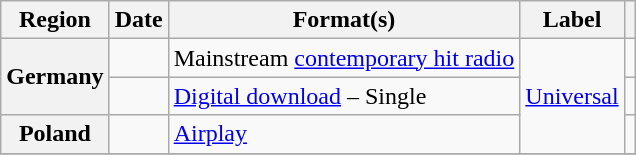<table class="wikitable plainrowheaders">
<tr>
<th scope="col">Region</th>
<th scope="col">Date</th>
<th scope="col">Format(s)</th>
<th scope="col">Label</th>
<th scope="col"></th>
</tr>
<tr>
<th scope="row" rowspan="2">Germany</th>
<td></td>
<td>Mainstream <a href='#'>contemporary hit radio</a></td>
<td rowspan="3"><a href='#'>Universal</a></td>
<td></td>
</tr>
<tr>
<td></td>
<td><a href='#'>Digital download</a> – Single</td>
<td></td>
</tr>
<tr>
<th scope="row">Poland</th>
<td></td>
<td><a href='#'>Airplay</a></td>
<td></td>
</tr>
<tr>
</tr>
</table>
